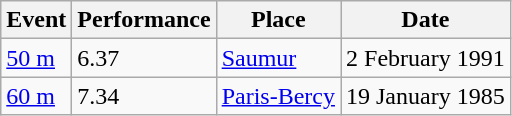<table class=wikitable>
<tr>
<th scope="col">Event</th>
<th scope="col">Performance</th>
<th scope="col">Place</th>
<th scope="col">Date</th>
</tr>
<tr>
<td><a href='#'>50 m</a></td>
<td>6.37</td>
<td><a href='#'>Saumur</a></td>
<td>2 February 1991</td>
</tr>
<tr>
<td><a href='#'>60 m</a></td>
<td>7.34</td>
<td><a href='#'>Paris-Bercy</a></td>
<td>19 January 1985</td>
</tr>
</table>
